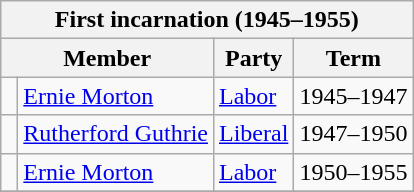<table class="wikitable">
<tr>
<th colspan="4">First incarnation (1945–1955)</th>
</tr>
<tr>
<th colspan="2">Member</th>
<th>Party</th>
<th>Term</th>
</tr>
<tr>
<td> </td>
<td><a href='#'>Ernie Morton</a></td>
<td><a href='#'>Labor</a></td>
<td>1945–1947</td>
</tr>
<tr>
<td> </td>
<td><a href='#'>Rutherford Guthrie</a></td>
<td><a href='#'>Liberal</a></td>
<td>1947–1950</td>
</tr>
<tr>
<td> </td>
<td><a href='#'>Ernie Morton</a></td>
<td><a href='#'>Labor</a></td>
<td>1950–1955</td>
</tr>
<tr>
</tr>
</table>
